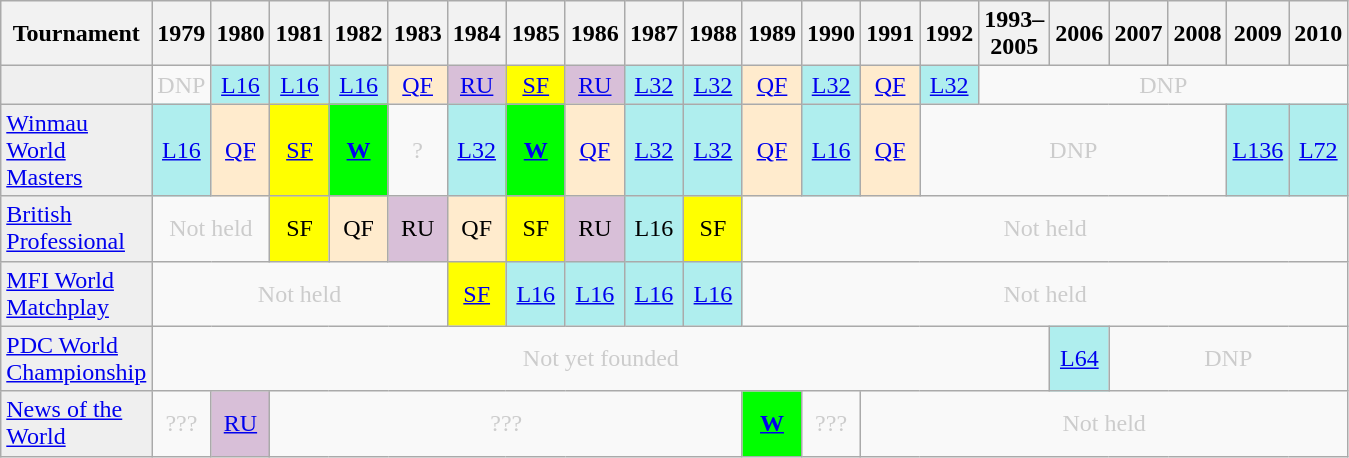<table class="wikitable" style="width:60%; margin:0">
<tr>
<th>Tournament</th>
<th>1979</th>
<th>1980</th>
<th>1981</th>
<th>1982</th>
<th>1983</th>
<th>1984</th>
<th>1985</th>
<th>1986</th>
<th>1987</th>
<th>1988</th>
<th>1989</th>
<th>1990</th>
<th>1991</th>
<th>1992</th>
<th>1993–2005</th>
<th>2006</th>
<th>2007</th>
<th>2008</th>
<th>2009</th>
<th>2010</th>
</tr>
<tr>
<td style="background:#efefef;"></td>
<td style="text-align:center; color:#ccc;">DNP</td>
<td style="text-align:center; background:#afeeee;"><a href='#'>L16</a></td>
<td style="text-align:center; background:#afeeee;"><a href='#'>L16</a></td>
<td style="text-align:center; background:#afeeee;"><a href='#'>L16</a></td>
<td style="text-align:center; background:#ffebcd;"><a href='#'>QF</a></td>
<td style="text-align:center; background:thistle;"><a href='#'>RU</a></td>
<td style="text-align:center; background:yellow;"><a href='#'>SF</a></td>
<td style="text-align:center; background:thistle;"><a href='#'>RU</a></td>
<td style="text-align:center; background:#afeeee;"><a href='#'>L32</a></td>
<td style="text-align:center; background:#afeeee;"><a href='#'>L32</a></td>
<td style="text-align:center; background:#ffebcd;"><a href='#'>QF</a></td>
<td style="text-align:center; background:#afeeee;"><a href='#'>L32</a></td>
<td style="text-align:center; background:#ffebcd;"><a href='#'>QF</a></td>
<td style="text-align:center; background:#afeeee;"><a href='#'>L32</a></td>
<td colspan="6" style="text-align:center; color:#ccc;">DNP</td>
</tr>
<tr>
<td style="background:#efefef;"><a href='#'>Winmau World Masters</a></td>
<td style="text-align:center; background:#afeeee;"><a href='#'>L16</a></td>
<td style="text-align:center; background:#ffebcd;"><a href='#'>QF</a></td>
<td style="text-align:center; background:yellow;"><a href='#'>SF</a></td>
<td style="text-align:center; background:lime;"><strong><a href='#'>W</a></strong></td>
<td style="text-align:center; color:#ccc;">?</td>
<td style="text-align:center; background:#afeeee;"><a href='#'>L32</a></td>
<td style="text-align:center; background:lime;"><strong><a href='#'>W</a></strong></td>
<td style="text-align:center; background:#ffebcd;"><a href='#'>QF</a></td>
<td style="text-align:center; background:#afeeee;"><a href='#'>L32</a></td>
<td style="text-align:center; background:#afeeee;"><a href='#'>L32</a></td>
<td style="text-align:center; background:#ffebcd;"><a href='#'>QF</a></td>
<td style="text-align:center; background:#afeeee;"><a href='#'>L16</a></td>
<td style="text-align:center; background:#ffebcd;"><a href='#'>QF</a></td>
<td colspan="5" style="text-align:center; color:#ccc;">DNP</td>
<td style="text-align:center; background:#afeeee;"><a href='#'>L136</a></td>
<td style="text-align:center; background:#afeeee;"><a href='#'>L72</a></td>
</tr>
<tr>
<td style="background:#efefef;"><a href='#'>British Professional</a></td>
<td colspan="2" style="text-align:center; color:#ccc;">Not held</td>
<td style="text-align:center; background:yellow;">SF</td>
<td style="text-align:center; background:#ffebcd;">QF</td>
<td style="text-align:center; background:thistle;">RU</td>
<td style="text-align:center; background:#ffebcd;">QF</td>
<td style="text-align:center; background:yellow;">SF</td>
<td style="text-align:center; background:thistle;">RU</td>
<td style="text-align:center; background:#afeeee;">L16</td>
<td style="text-align:center; background:yellow;">SF</td>
<td colspan="10" style="text-align:center; color:#ccc;">Not held</td>
</tr>
<tr>
<td style="background:#efefef;"><a href='#'>MFI World Matchplay</a></td>
<td colspan="5" style="text-align:center; color:#ccc;">Not held</td>
<td style="text-align:center; background:yellow;"><a href='#'>SF</a></td>
<td style="text-align:center; background:#afeeee;"><a href='#'>L16</a></td>
<td style="text-align:center; background:#afeeee;"><a href='#'>L16</a></td>
<td style="text-align:center; background:#afeeee;"><a href='#'>L16</a></td>
<td style="text-align:center; background:#afeeee;"><a href='#'>L16</a></td>
<td colspan="10" style="text-align:center; color:#ccc;">Not held</td>
</tr>
<tr>
<td style="background:#efefef;"><a href='#'>PDC World Championship</a></td>
<td colspan="15" style="text-align:center; color:#ccc;">Not yet founded</td>
<td style="text-align:center; background:#afeeee;"><a href='#'>L64</a></td>
<td colspan="4" style="text-align:center; color:#ccc;">DNP</td>
</tr>
<tr>
<td style="background:#efefef;"><a href='#'>News of the World</a></td>
<td colspan="1" style="text-align:center; color:#ccc;">???</td>
<td style="text-align:center; background:thistle;"><a href='#'>RU</a></td>
<td colspan="8" style="text-align:center; color:#ccc;">???</td>
<td style="text-align:center; background:lime;"><strong><a href='#'>W</a></strong></td>
<td style="text-align:center; color:#ccc;">???</td>
<td colspan="8" style="text-align:center; color:#ccc;">Not held</td>
</tr>
</table>
